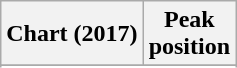<table class="wikitable sortable">
<tr>
<th>Chart (2017)</th>
<th>Peak<br>position</th>
</tr>
<tr>
</tr>
<tr>
</tr>
<tr>
</tr>
<tr>
</tr>
</table>
